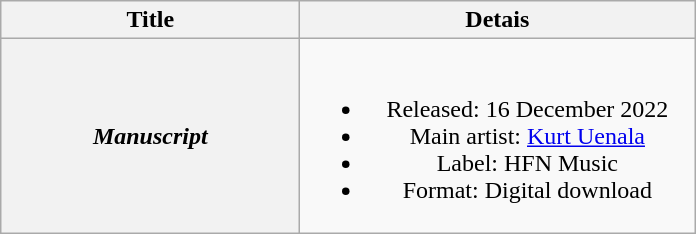<table class="wikitable plainrowheaders" style="text-align:center">
<tr>
<th scope="col" style="width:12em;">Title</th>
<th scope="col" style="width:16em;">Detais</th>
</tr>
<tr>
<th scope="row"><em>Manuscript</em></th>
<td><br><ul><li>Released: 16 December 2022</li><li>Main artist: <a href='#'>Kurt Uenala</a></li><li>Label: HFN Music</li><li>Format: Digital download</li></ul></td>
</tr>
</table>
